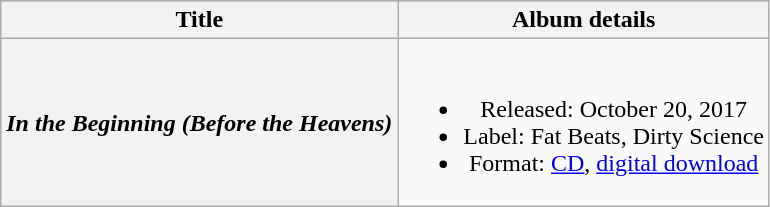<table class="wikitable plainrowheaders" style="text-align:center;">
<tr>
<th scope="col">Title</th>
<th scope="col">Album details</th>
</tr>
<tr>
<th scope="row"><em>In the Beginning (Before the Heavens)</em> </th>
<td><br><ul><li>Released: October 20, 2017</li><li>Label: Fat Beats, Dirty Science</li><li>Format: <a href='#'>CD</a>, <a href='#'>digital download</a></li></ul></td>
</tr>
</table>
